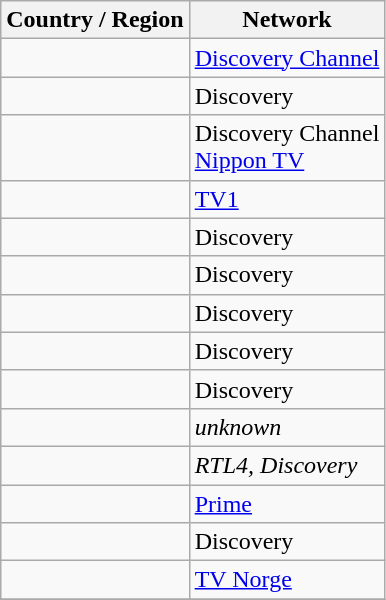<table class="wikitable">
<tr>
<th>Country / Region</th>
<th>Network</th>
</tr>
<tr>
<td></td>
<td><a href='#'>Discovery Channel</a></td>
</tr>
<tr>
<td></td>
<td>Discovery</td>
</tr>
<tr>
<td></td>
<td>Discovery Channel<br><a href='#'>Nippon TV</a></td>
</tr>
<tr>
<td></td>
<td><a href='#'>TV1</a></td>
</tr>
<tr>
<td></td>
<td>Discovery</td>
</tr>
<tr>
<td></td>
<td>Discovery</td>
</tr>
<tr>
<td></td>
<td>Discovery</td>
</tr>
<tr>
<td></td>
<td>Discovery</td>
</tr>
<tr>
<td></td>
<td>Discovery</td>
</tr>
<tr>
<td></td>
<td><em>unknown</em></td>
</tr>
<tr>
<td></td>
<td><em>RTL4, Discovery</em></td>
</tr>
<tr>
<td></td>
<td><a href='#'>Prime</a></td>
</tr>
<tr>
<td></td>
<td>Discovery</td>
</tr>
<tr>
<td></td>
<td><a href='#'>TV Norge</a></td>
</tr>
<tr>
</tr>
</table>
